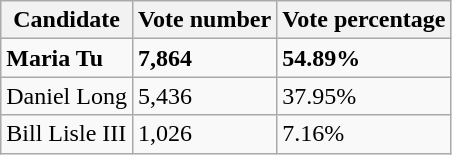<table class="wikitable">
<tr>
<th>Candidate</th>
<th>Vote number</th>
<th>Vote percentage</th>
</tr>
<tr>
<td><strong>Maria Tu</strong></td>
<td><strong>7,864</strong></td>
<td><strong>54.89%</strong></td>
</tr>
<tr>
<td>Daniel Long</td>
<td>5,436</td>
<td>37.95%</td>
</tr>
<tr>
<td>Bill Lisle III</td>
<td>1,026</td>
<td>7.16%</td>
</tr>
</table>
